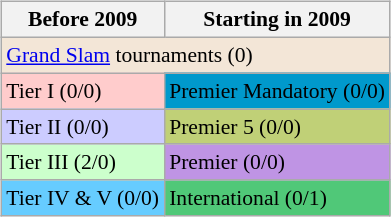<table width=43%>
<tr>
<td valign=top width=60%><br><table class=wikitable style=font-size:90%>
<tr>
<th>Before 2009</th>
<th>Starting in 2009</th>
</tr>
<tr>
<td colspan=2 bgcolor=#f3e6d7><a href='#'>Grand Slam</a> tournaments (0)</td>
</tr>
<tr>
<td bgcolor=#ffcccc>Tier I (0/0)</td>
<td bgcolor=#0099CC>Premier Mandatory (0/0)</td>
</tr>
<tr>
<td bgcolor=#ccccff>Tier II (0/0)</td>
<td bgcolor=#c0d077>Premier 5 (0/0)</td>
</tr>
<tr>
<td bgcolor=#CCFFCC>Tier III (2/0)</td>
<td bgcolor=#BF94E4>Premier (0/0)</td>
</tr>
<tr>
<td bgcolor=#66CCFF>Tier IV & V (0/0)</td>
<td bgcolor=#50C878>International (0/1)</td>
</tr>
</table>
</td>
<td valign=top width=33%></td>
</tr>
</table>
